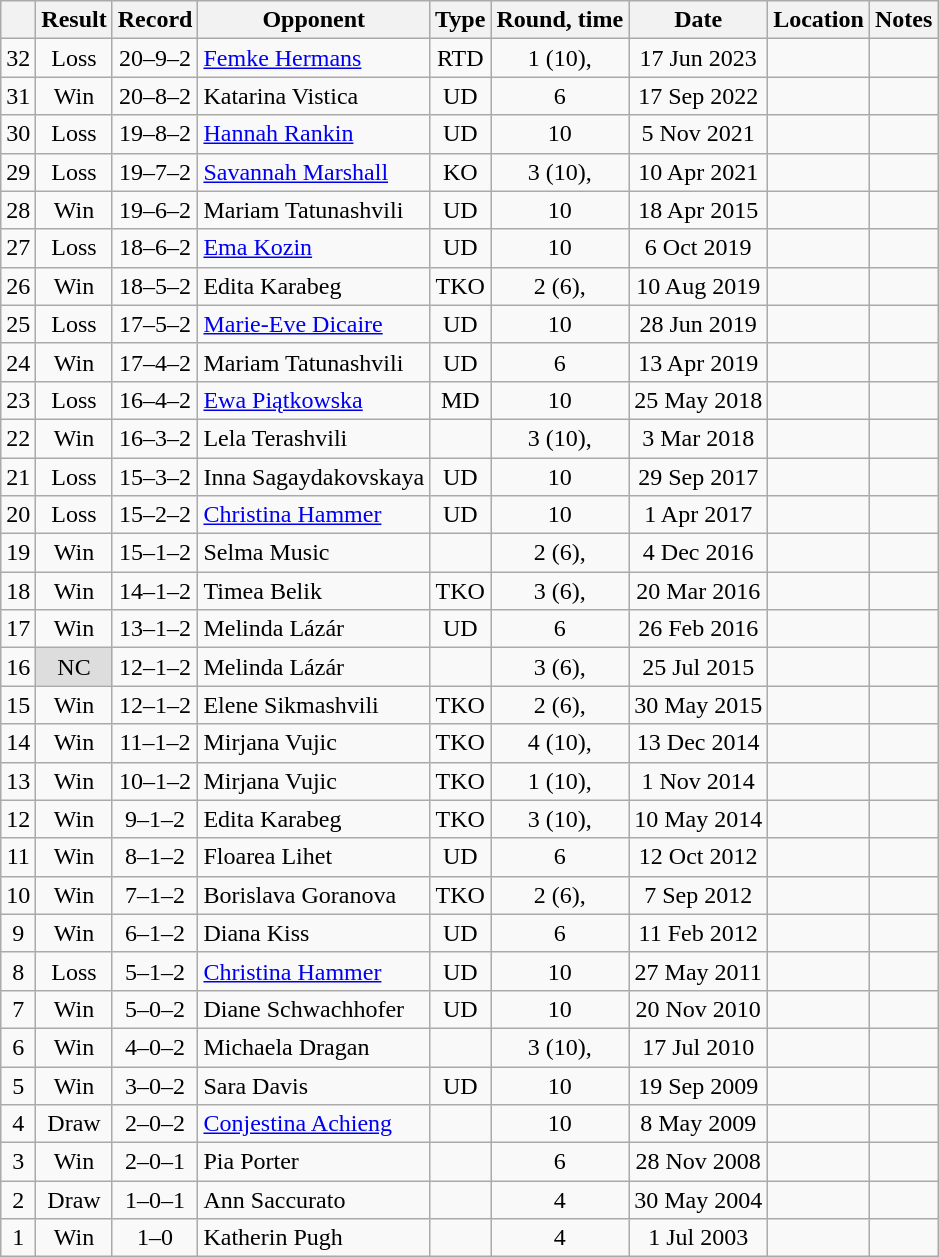<table class="wikitable" style="text-align:center">
<tr>
<th></th>
<th>Result</th>
<th>Record</th>
<th>Opponent</th>
<th>Type</th>
<th>Round, time</th>
<th>Date</th>
<th>Location</th>
<th>Notes</th>
</tr>
<tr>
<td>32</td>
<td>Loss</td>
<td>20–9–2 </td>
<td align=left> <a href='#'>Femke Hermans</a></td>
<td>RTD</td>
<td>1 (10), </td>
<td>17 Jun 2023</td>
<td style="text-align:left;"> </td>
<td align="left"></td>
</tr>
<tr>
<td>31</td>
<td>Win</td>
<td>20–8–2 </td>
<td align=left> Katarina Vistica</td>
<td>UD</td>
<td>6</td>
<td>17 Sep 2022</td>
<td style="text-align:left;"> </td>
<td></td>
</tr>
<tr>
<td>30</td>
<td>Loss</td>
<td>19–8–2 </td>
<td align=left> <a href='#'>Hannah Rankin</a></td>
<td>UD</td>
<td>10</td>
<td>5 Nov 2021</td>
<td style="text-align:left;"> </td>
<td style="text-align:left;"></td>
</tr>
<tr>
<td>29</td>
<td>Loss</td>
<td>19–7–2 </td>
<td align=left> <a href='#'>Savannah Marshall</a></td>
<td>KO</td>
<td>3 (10), </td>
<td>10 Apr 2021</td>
<td align=left></td>
<td align=left></td>
</tr>
<tr>
<td>28</td>
<td>Win</td>
<td>19–6–2 </td>
<td align=left> Mariam Tatunashvili</td>
<td>UD</td>
<td>10</td>
<td>18 Apr 2015</td>
<td align=left></td>
<td></td>
</tr>
<tr>
<td>27</td>
<td>Loss</td>
<td>18–6–2 </td>
<td align=left> <a href='#'>Ema Kozin</a></td>
<td>UD</td>
<td>10</td>
<td>6 Oct 2019</td>
<td align=left></td>
<td align=left></td>
</tr>
<tr>
<td>26</td>
<td>Win</td>
<td>18–5–2 </td>
<td align=left> Edita Karabeg</td>
<td>TKO</td>
<td>2 (6), </td>
<td>10 Aug 2019</td>
<td align=left></td>
<td></td>
</tr>
<tr>
<td>25</td>
<td>Loss</td>
<td>17–5–2 </td>
<td align=left> <a href='#'>Marie-Eve Dicaire</a></td>
<td>UD</td>
<td>10</td>
<td>28 Jun 2019</td>
<td align=left></td>
<td align=left></td>
</tr>
<tr>
<td>24</td>
<td>Win</td>
<td>17–4–2 </td>
<td align=left> Mariam Tatunashvili</td>
<td>UD</td>
<td>6</td>
<td>13 Apr 2019</td>
<td align=left></td>
<td></td>
</tr>
<tr>
<td>23</td>
<td>Loss</td>
<td>16–4–2 </td>
<td align=left> <a href='#'>Ewa Piątkowska</a></td>
<td>MD</td>
<td>10</td>
<td>25 May 2018</td>
<td align=left></td>
<td align=left></td>
</tr>
<tr>
<td>22</td>
<td>Win</td>
<td>16–3–2 </td>
<td align=left> Lela Terashvili</td>
<td></td>
<td>3 (10), </td>
<td>3 Mar 2018</td>
<td align=left></td>
<td align=left></td>
</tr>
<tr>
<td>21</td>
<td>Loss</td>
<td>15–3–2 </td>
<td align=left> Inna Sagaydakovskaya</td>
<td>UD</td>
<td>10</td>
<td>29 Sep 2017</td>
<td align=left></td>
<td align=left></td>
</tr>
<tr>
<td>20</td>
<td>Loss</td>
<td>15–2–2 </td>
<td align=left> <a href='#'>Christina Hammer</a></td>
<td>UD</td>
<td>10</td>
<td>1 Apr 2017</td>
<td align=left></td>
<td align=left></td>
</tr>
<tr>
<td>19</td>
<td>Win</td>
<td>15–1–2 </td>
<td align=left> Selma Music</td>
<td></td>
<td>2 (6), </td>
<td>4 Dec 2016</td>
<td align=left></td>
<td></td>
</tr>
<tr>
<td>18</td>
<td>Win</td>
<td>14–1–2 </td>
<td align=left> Timea Belik</td>
<td>TKO</td>
<td>3 (6), </td>
<td>20 Mar 2016</td>
<td align=left></td>
<td></td>
</tr>
<tr>
<td>17</td>
<td>Win</td>
<td>13–1–2 </td>
<td align=left> Melinda Lázár</td>
<td>UD</td>
<td>6</td>
<td>26 Feb 2016</td>
<td align=left></td>
<td></td>
</tr>
<tr>
<td>16</td>
<td style="background:#DDD">NC</td>
<td>12–1–2 </td>
<td align=left> Melinda Lázár</td>
<td></td>
<td>3 (6), </td>
<td>25 Jul 2015</td>
<td align=left></td>
<td align=left></td>
</tr>
<tr>
<td>15</td>
<td>Win</td>
<td>12–1–2</td>
<td align=left> Elene Sikmashvili</td>
<td>TKO</td>
<td>2 (6), </td>
<td>30 May 2015</td>
<td align=left></td>
<td></td>
</tr>
<tr>
<td>14</td>
<td>Win</td>
<td>11–1–2</td>
<td align=left> Mirjana Vujic</td>
<td>TKO</td>
<td>4 (10), </td>
<td>13 Dec 2014</td>
<td align=left></td>
<td align=left></td>
</tr>
<tr>
<td>13</td>
<td>Win</td>
<td>10–1–2</td>
<td align=left> Mirjana Vujic</td>
<td>TKO</td>
<td>1 (10), </td>
<td>1 Nov 2014</td>
<td align=left></td>
<td align=left></td>
</tr>
<tr>
<td>12</td>
<td>Win</td>
<td>9–1–2</td>
<td align=left> Edita Karabeg</td>
<td>TKO</td>
<td>3 (10), </td>
<td>10 May 2014</td>
<td align=left></td>
<td align=left></td>
</tr>
<tr>
<td>11</td>
<td>Win</td>
<td>8–1–2</td>
<td align=left> Floarea Lihet</td>
<td>UD</td>
<td>6</td>
<td>12 Oct 2012</td>
<td align=left></td>
<td></td>
</tr>
<tr>
<td>10</td>
<td>Win</td>
<td>7–1–2</td>
<td align=left> Borislava Goranova</td>
<td>TKO</td>
<td>2 (6), </td>
<td>7 Sep 2012</td>
<td align=left></td>
<td></td>
</tr>
<tr>
<td>9</td>
<td>Win</td>
<td>6–1–2</td>
<td align=left> Diana Kiss</td>
<td>UD</td>
<td>6</td>
<td>11 Feb 2012</td>
<td align=left></td>
<td></td>
</tr>
<tr>
<td>8</td>
<td>Loss</td>
<td>5–1–2</td>
<td align=left> <a href='#'>Christina Hammer</a></td>
<td>UD</td>
<td>10</td>
<td>27 May 2011</td>
<td align=left></td>
<td align=left></td>
</tr>
<tr>
<td>7</td>
<td>Win</td>
<td>5–0–2</td>
<td align=left> Diane Schwachhofer</td>
<td>UD</td>
<td>10</td>
<td>20 Nov 2010</td>
<td align=left></td>
<td align=left></td>
</tr>
<tr>
<td>6</td>
<td>Win</td>
<td>4–0–2</td>
<td align=left> Michaela Dragan</td>
<td></td>
<td>3 (10), </td>
<td>17 Jul 2010</td>
<td align=left></td>
<td align=left></td>
</tr>
<tr>
<td>5</td>
<td>Win</td>
<td>3–0–2</td>
<td align=left> Sara Davis</td>
<td>UD</td>
<td>10</td>
<td>19 Sep 2009</td>
<td align=left></td>
<td align=left></td>
</tr>
<tr>
<td>4</td>
<td>Draw</td>
<td>2–0–2</td>
<td align=left> <a href='#'>Conjestina Achieng</a></td>
<td></td>
<td>10</td>
<td>8 May 2009</td>
<td align=left></td>
<td align=left></td>
</tr>
<tr>
<td>3</td>
<td>Win</td>
<td>2–0–1</td>
<td align=left> Pia Porter</td>
<td></td>
<td>6</td>
<td>28 Nov 2008</td>
<td align=left></td>
<td></td>
</tr>
<tr>
<td>2</td>
<td>Draw</td>
<td>1–0–1</td>
<td align=left> Ann Saccurato</td>
<td></td>
<td>4</td>
<td>30 May 2004</td>
<td align=left></td>
<td></td>
</tr>
<tr>
<td>1</td>
<td>Win</td>
<td>1–0</td>
<td align=left> Katherin Pugh</td>
<td></td>
<td>4</td>
<td>1 Jul 2003</td>
<td align=left></td>
<td></td>
</tr>
</table>
